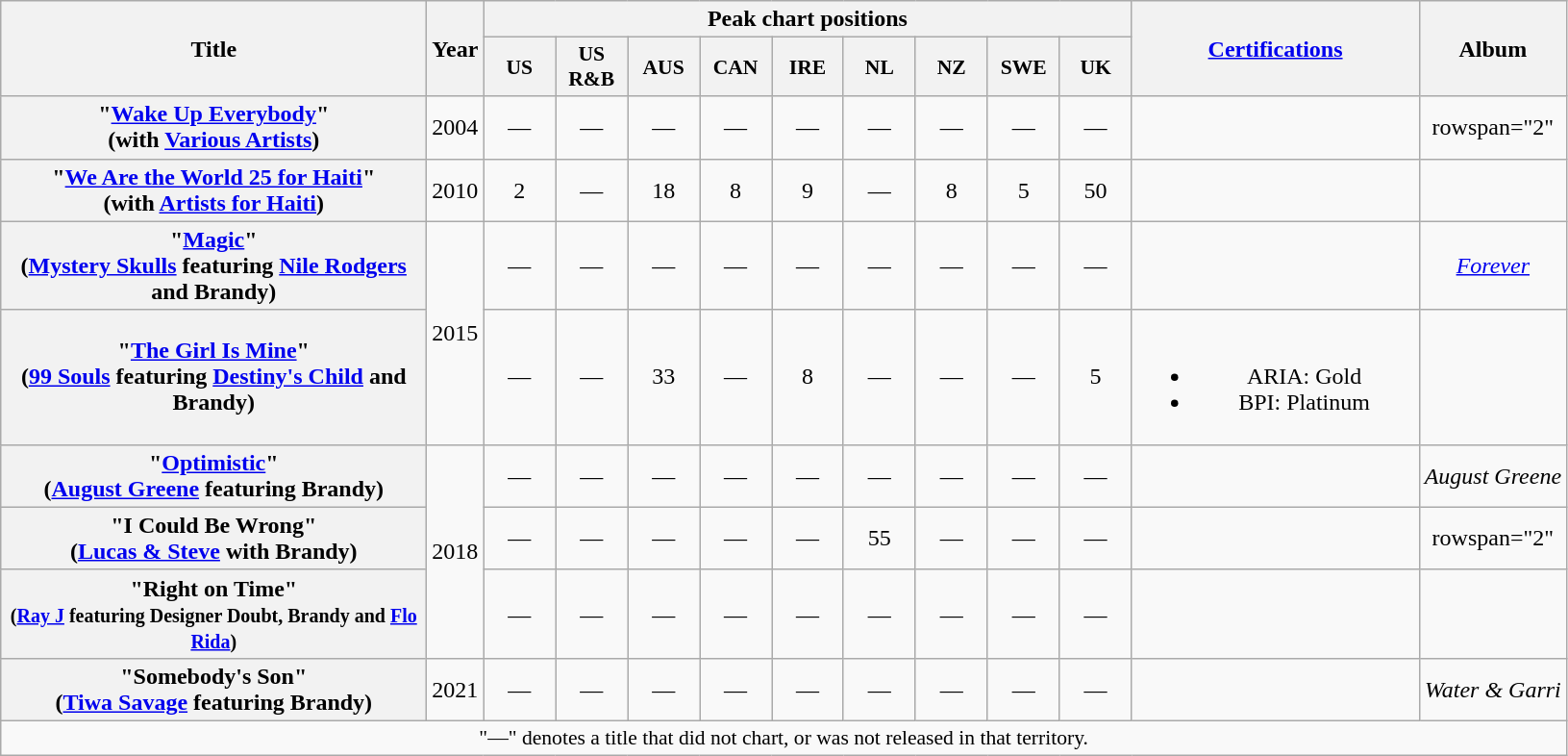<table class="wikitable plainrowheaders" style="text-align:center;">
<tr>
<th scope="col" rowspan="2" style="width:18em;">Title</th>
<th scope="col" rowspan="2">Year</th>
<th scope="col" colspan="9">Peak chart positions</th>
<th scope="col" rowspan="2" style="width:12em;"><a href='#'>Certifications</a></th>
<th scope="col" rowspan="2">Album</th>
</tr>
<tr>
<th scope="col" style="width:3em;font-size:90%;">US<br></th>
<th scope="col" style="width:3em;font-size:90%;">US R&B<br></th>
<th scope="col" style="width:3em;font-size:90%;">AUS<br></th>
<th scope="col" style="width:3em;font-size:90%;">CAN<br></th>
<th scope="col" style="width:3em;font-size:90%;">IRE<br></th>
<th scope="col" style="width:3em;font-size:90%;">NL<br></th>
<th scope="col" style="width:3em;font-size:90%;">NZ<br></th>
<th scope="col" style="width:3em;font-size:90%;">SWE<br></th>
<th scope="col" style="width:3em;font-size:90%;">UK<br></th>
</tr>
<tr>
<th scope="row">"<a href='#'>Wake Up Everybody</a>"<br><span>(with <a href='#'>Various Artists</a>)</span></th>
<td>2004</td>
<td>—</td>
<td>—</td>
<td>—</td>
<td>—</td>
<td>—</td>
<td>—</td>
<td>—</td>
<td>—</td>
<td>—</td>
<td></td>
<td>rowspan="2" </td>
</tr>
<tr>
<th scope="row">"<a href='#'>We Are the World 25 for Haiti</a>"<br><span>(with <a href='#'>Artists for Haiti</a>)</span></th>
<td>2010</td>
<td>2</td>
<td>—</td>
<td>18</td>
<td>8</td>
<td>9</td>
<td>—</td>
<td>8</td>
<td>5</td>
<td>50</td>
<td></td>
</tr>
<tr>
<th scope="row">"<a href='#'>Magic</a>"<br><span>(<a href='#'>Mystery Skulls</a> featuring <a href='#'>Nile Rodgers</a> and Brandy)</span></th>
<td rowspan="2">2015</td>
<td>—</td>
<td>—</td>
<td>—</td>
<td>—</td>
<td>—</td>
<td>—</td>
<td>—</td>
<td>—</td>
<td>—</td>
<td></td>
<td><em><a href='#'>Forever</a></em></td>
</tr>
<tr>
<th scope="row">"<a href='#'>The Girl Is Mine</a>"<br><span>(<a href='#'>99 Souls</a> featuring <a href='#'>Destiny's Child</a> and Brandy)</span></th>
<td>—</td>
<td>—</td>
<td>33</td>
<td>—</td>
<td>8</td>
<td>—</td>
<td>—</td>
<td>—</td>
<td>5</td>
<td><br><ul><li>ARIA: Gold</li><li>BPI: Platinum</li></ul></td>
<td></td>
</tr>
<tr>
<th scope="row">"<a href='#'>Optimistic</a>"<br><span>(<a href='#'>August Greene</a> featuring Brandy)</span></th>
<td rowspan="3">2018</td>
<td>—</td>
<td>—</td>
<td>—</td>
<td>—</td>
<td>—</td>
<td>—</td>
<td>—</td>
<td>—</td>
<td>—</td>
<td></td>
<td><em>August Greene</em></td>
</tr>
<tr>
<th scope="row">"I Could Be Wrong"<br><span>(<a href='#'>Lucas & Steve</a> with Brandy)</span></th>
<td>—</td>
<td>—</td>
<td>—</td>
<td>—</td>
<td>—</td>
<td>55</td>
<td>—</td>
<td>—</td>
<td>—</td>
<td></td>
<td>rowspan="2" </td>
</tr>
<tr>
<th scope="row">"Right on Time"<br><small>(<a href='#'>Ray J</a> featuring Designer Doubt, Brandy and <a href='#'>Flo Rida</a>)</small></th>
<td>—</td>
<td>—</td>
<td>—</td>
<td>—</td>
<td>—</td>
<td>—</td>
<td>—</td>
<td>—</td>
<td>—</td>
<td></td>
</tr>
<tr>
<th scope="row">"Somebody's Son"<br><span>(<a href='#'>Tiwa Savage</a> featuring Brandy)</span></th>
<td>2021</td>
<td>—</td>
<td>—</td>
<td>—</td>
<td>—</td>
<td>—</td>
<td>—</td>
<td>—</td>
<td>—</td>
<td>— </td>
<td></td>
<td><em>Water & Garri</em></td>
</tr>
<tr>
<td colspan="19" style="font-size:90%">"—" denotes a title that did not chart, or was not released in that territory.</td>
</tr>
</table>
